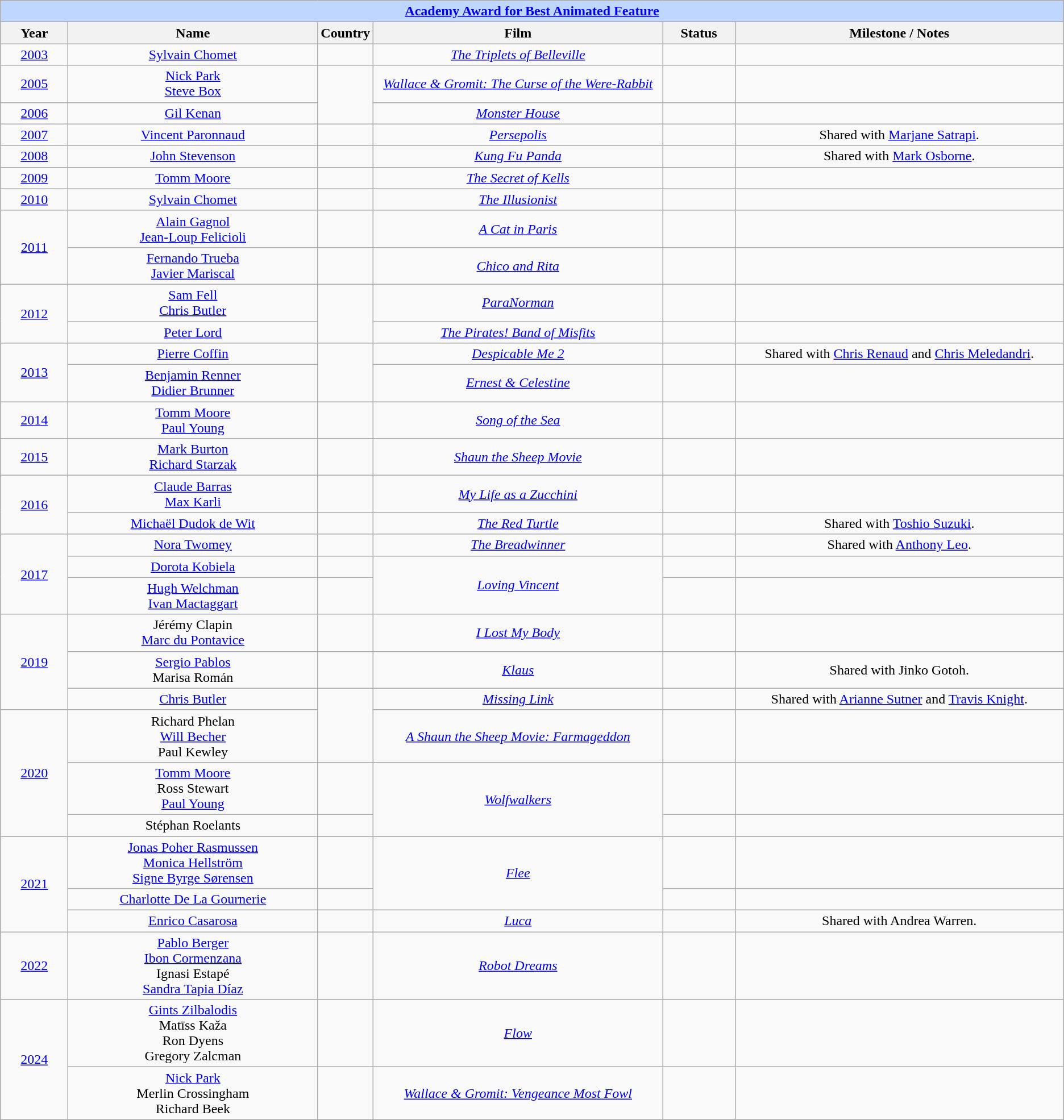<table class="wikitable" style="text-align: center">
<tr ---- bgcolor="#bfd7ff">
<td colspan=6 align=center><strong><a href='#'>Academy Award for Best Animated Feature</a></strong></td>
</tr>
<tr ---- bgcolor="#ebf5ff">
<th width="75">Year</th>
<th width="300">Name</th>
<th width="50">Country</th>
<th width="350">Film</th>
<th width="80">Status</th>
<th width="400">Milestone / Notes</th>
</tr>
<tr>
<td><a href='#'>2003</a></td>
<td><a href='#'>Sylvain Chomet</a></td>
<td></td>
<td><em><a href='#'>The Triplets of Belleville</a></em></td>
<td></td>
<td></td>
</tr>
<tr>
<td><a href='#'>2005</a></td>
<td><a href='#'>Nick Park</a><br><a href='#'>Steve Box</a></td>
<td rowspan=2></td>
<td><em><a href='#'>Wallace & Gromit: The Curse of the Were-Rabbit</a></em></td>
<td></td>
<td></td>
</tr>
<tr>
<td><a href='#'>2006</a></td>
<td><a href='#'>Gil Kenan</a></td>
<td><em><a href='#'>Monster House</a></em></td>
<td></td>
<td></td>
</tr>
<tr>
<td><a href='#'>2007</a></td>
<td><a href='#'>Vincent Paronnaud</a></td>
<td></td>
<td><em><a href='#'>Persepolis</a></em></td>
<td></td>
<td>Shared with <a href='#'>Marjane Satrapi</a>.</td>
</tr>
<tr>
<td><a href='#'>2008</a></td>
<td><a href='#'>John Stevenson</a></td>
<td></td>
<td><em><a href='#'>Kung Fu Panda</a></em></td>
<td></td>
<td>Shared with <a href='#'>Mark Osborne</a>.</td>
</tr>
<tr>
<td><a href='#'>2009</a></td>
<td><a href='#'>Tomm Moore</a></td>
<td></td>
<td><em><a href='#'>The Secret of Kells</a></em></td>
<td></td>
<td></td>
</tr>
<tr>
<td><a href='#'>2010</a></td>
<td><a href='#'>Sylvain Chomet</a></td>
<td></td>
<td><em><a href='#'>The Illusionist</a></em></td>
<td></td>
<td></td>
</tr>
<tr>
<td rowspan=2><a href='#'>2011</a></td>
<td><a href='#'>Alain Gagnol</a><br><a href='#'>Jean-Loup Felicioli</a></td>
<td></td>
<td><em><a href='#'>A Cat in Paris</a></em></td>
<td></td>
<td></td>
</tr>
<tr>
<td><a href='#'>Fernando Trueba</a><br><a href='#'>Javier Mariscal</a></td>
<td></td>
<td><em><a href='#'>Chico and Rita</a></em></td>
<td></td>
<td></td>
</tr>
<tr>
<td rowspan=2><a href='#'>2012</a></td>
<td><a href='#'>Sam Fell</a><br><a href='#'>Chris Butler</a></td>
<td rowspan=2></td>
<td><em><a href='#'>ParaNorman</a></em></td>
<td></td>
<td></td>
</tr>
<tr>
<td><a href='#'>Peter Lord</a></td>
<td><em><a href='#'>The Pirates! Band of Misfits</a></em></td>
<td></td>
<td></td>
</tr>
<tr>
<td rowspan=2><a href='#'>2013</a></td>
<td><a href='#'>Pierre Coffin</a></td>
<td rowspan=2></td>
<td><em><a href='#'>Despicable Me 2</a></em></td>
<td></td>
<td>Shared with <a href='#'>Chris Renaud</a> and <a href='#'>Chris Meledandri</a>.</td>
</tr>
<tr>
<td><a href='#'>Benjamin Renner</a><br><a href='#'>Didier Brunner</a></td>
<td><em><a href='#'>Ernest & Celestine</a></em></td>
<td></td>
<td></td>
</tr>
<tr>
<td><a href='#'>2014</a></td>
<td><a href='#'>Tomm Moore</a><br><a href='#'>Paul Young</a></td>
<td></td>
<td><em><a href='#'>Song of the Sea</a></em></td>
<td></td>
<td></td>
</tr>
<tr>
<td><a href='#'>2015</a></td>
<td><a href='#'>Mark Burton</a><br><a href='#'>Richard Starzak</a></td>
<td></td>
<td><em><a href='#'>Shaun the Sheep Movie</a></em></td>
<td></td>
<td></td>
</tr>
<tr>
<td rowspan=2><a href='#'>2016</a></td>
<td><a href='#'>Claude Barras</a><br><a href='#'>Max Karli</a></td>
<td></td>
<td><em><a href='#'>My Life as a Zucchini</a></em></td>
<td></td>
<td></td>
</tr>
<tr>
<td><a href='#'>Michaël Dudok de Wit</a></td>
<td></td>
<td><em><a href='#'>The Red Turtle</a></em></td>
<td></td>
<td>Shared with <a href='#'>Toshio Suzuki</a>.</td>
</tr>
<tr>
<td rowspan=3><a href='#'>2017</a></td>
<td><a href='#'>Nora Twomey</a></td>
<td></td>
<td><em><a href='#'>The Breadwinner</a></em></td>
<td></td>
<td>Shared with  <a href='#'>Anthony Leo</a>.</td>
</tr>
<tr>
<td><a href='#'>Dorota Kobiela</a></td>
<td></td>
<td rowspan=2><em><a href='#'>Loving Vincent</a></em></td>
<td></td>
<td></td>
</tr>
<tr>
<td><a href='#'>Hugh Welchman</a><br><a href='#'>Ivan Mactaggart</a></td>
<td></td>
<td></td>
<td></td>
</tr>
<tr>
<td rowspan=3><a href='#'>2019</a></td>
<td>Jérémy Clapin<br><a href='#'>Marc du Pontavice</a></td>
<td></td>
<td><em><a href='#'>I Lost My Body</a></em></td>
<td></td>
<td></td>
</tr>
<tr>
<td><a href='#'>Sergio Pablos</a><br>Marisa Román</td>
<td></td>
<td><em><a href='#'>Klaus</a></em></td>
<td></td>
<td>Shared with Jinko Gotoh.</td>
</tr>
<tr>
<td><a href='#'>Chris Butler</a></td>
<td rowspan=2></td>
<td><em><a href='#'>Missing Link</a></em></td>
<td></td>
<td>Shared with <a href='#'>Arianne Sutner</a> and <a href='#'>Travis Knight</a>.</td>
</tr>
<tr>
<td rowspan=3><a href='#'>2020</a></td>
<td>Richard Phelan<br><a href='#'>Will Becher</a><br>Paul Kewley</td>
<td><em><a href='#'>A Shaun the Sheep Movie: Farmageddon</a></em></td>
<td></td>
<td></td>
</tr>
<tr>
<td><a href='#'>Tomm Moore</a><br>Ross Stewart<br><a href='#'>Paul Young</a></td>
<td></td>
<td rowspan=2><em><a href='#'>Wolfwalkers</a></em></td>
<td></td>
<td></td>
</tr>
<tr>
<td>Stéphan Roelants</td>
<td></td>
<td></td>
<td></td>
</tr>
<tr>
<td rowspan=3><a href='#'>2021</a></td>
<td><a href='#'>Jonas Poher Rasmussen</a><br><a href='#'>Monica Hellström</a><br><a href='#'>Signe Byrge Sørensen</a></td>
<td></td>
<td rowspan=2><em><a href='#'>Flee</a></em></td>
<td></td>
<td></td>
</tr>
<tr>
<td><a href='#'>Charlotte De La Gournerie</a></td>
<td></td>
<td></td>
<td></td>
</tr>
<tr>
<td><a href='#'>Enrico Casarosa</a></td>
<td></td>
<td><em><a href='#'>Luca</a></em></td>
<td></td>
<td>Shared with Andrea Warren.</td>
</tr>
<tr>
<td><a href='#'>2022</a></td>
<td><a href='#'>Pablo Berger</a><br><a href='#'>Ibon Cormenzana</a><br>Ignasi Estapé<br><a href='#'>Sandra Tapia Díaz</a></td>
<td></td>
<td><a href='#'><em>Robot Dreams</em></a></td>
<td></td>
<td></td>
</tr>
<tr>
<td rowspan="2"><a href='#'>2024</a></td>
<td><a href='#'>Gints Zilbalodis</a><br>Matīss Kaža<br>Ron Dyens<br>Gregory Zalcman</td>
<td><br><br></td>
<td><em><a href='#'>Flow</a></em></td>
<td></td>
<td></td>
</tr>
<tr>
<td><a href='#'>Nick Park</a><br>Merlin Crossingham<br>Richard Beek</td>
<td><br></td>
<td><em><a href='#'>Wallace & Gromit: Vengeance Most Fowl</a></em></td>
<td></td>
<td></td>
</tr>
</table>
